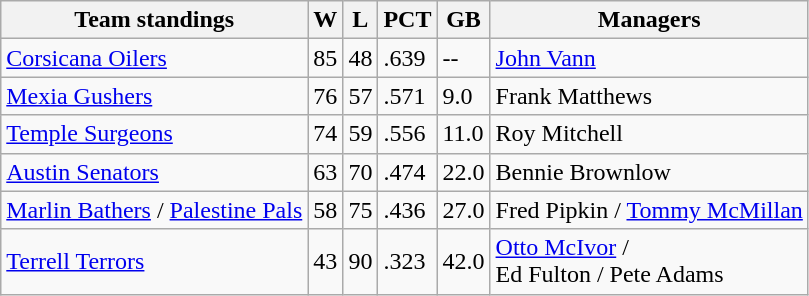<table class="wikitable">
<tr>
<th>Team standings</th>
<th>W</th>
<th>L</th>
<th>PCT</th>
<th>GB</th>
<th>Managers</th>
</tr>
<tr>
<td><a href='#'>Corsicana Oilers</a></td>
<td>85</td>
<td>48</td>
<td>.639</td>
<td>--</td>
<td><a href='#'>John Vann</a></td>
</tr>
<tr>
<td><a href='#'>Mexia Gushers</a></td>
<td>76</td>
<td>57</td>
<td>.571</td>
<td>9.0</td>
<td>Frank Matthews</td>
</tr>
<tr>
<td><a href='#'>Temple Surgeons</a></td>
<td>74</td>
<td>59</td>
<td>.556</td>
<td>11.0</td>
<td>Roy Mitchell</td>
</tr>
<tr>
<td><a href='#'>Austin Senators</a></td>
<td>63</td>
<td>70</td>
<td>.474</td>
<td>22.0</td>
<td>Bennie Brownlow</td>
</tr>
<tr>
<td><a href='#'>Marlin Bathers</a> / <a href='#'>Palestine Pals</a></td>
<td>58</td>
<td>75</td>
<td>.436</td>
<td>27.0</td>
<td>Fred Pipkin / <a href='#'>Tommy McMillan</a></td>
</tr>
<tr>
<td><a href='#'>Terrell Terrors</a></td>
<td>43</td>
<td>90</td>
<td>.323</td>
<td>42.0</td>
<td><a href='#'>Otto McIvor</a> /<br> Ed Fulton / Pete Adams</td>
</tr>
</table>
